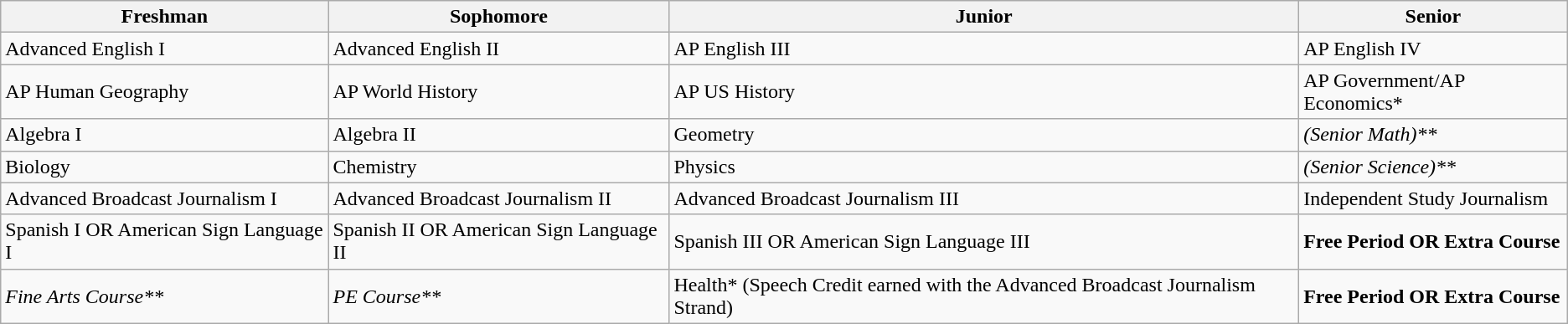<table class="wikitable">
<tr>
<th>Freshman</th>
<th>Sophomore</th>
<th>Junior</th>
<th>Senior</th>
</tr>
<tr>
<td>Advanced English I</td>
<td>Advanced English II</td>
<td>AP English III</td>
<td>AP English IV</td>
</tr>
<tr>
<td>AP Human Geography</td>
<td>AP World History</td>
<td>AP US History</td>
<td>AP Government/AP Economics*</td>
</tr>
<tr>
<td>Algebra I</td>
<td>Algebra II</td>
<td>Geometry</td>
<td><em>(Senior Math)**</em></td>
</tr>
<tr>
<td>Biology</td>
<td>Chemistry</td>
<td>Physics</td>
<td><em>(Senior Science)**</em></td>
</tr>
<tr>
<td>Advanced Broadcast Journalism I</td>
<td>Advanced Broadcast Journalism II</td>
<td>Advanced Broadcast Journalism III</td>
<td>Independent Study Journalism</td>
</tr>
<tr>
<td>Spanish I OR American Sign Language I</td>
<td>Spanish II OR American Sign Language II</td>
<td>Spanish III OR American Sign Language III</td>
<td><strong>Free Period OR Extra Course</strong></td>
</tr>
<tr>
<td><em>Fine Arts Course**</em></td>
<td><em>PE Course**</em></td>
<td>Health* (Speech Credit earned with the Advanced Broadcast Journalism Strand)</td>
<td><strong>Free Period OR Extra Course</strong></td>
</tr>
</table>
